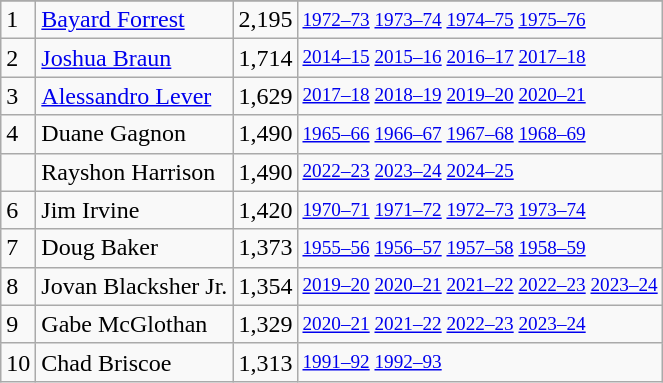<table class="wikitable">
<tr>
</tr>
<tr>
<td>1</td>
<td><a href='#'>Bayard Forrest</a></td>
<td>2,195</td>
<td style="font-size:80%;"><a href='#'>1972–73</a> <a href='#'>1973–74</a> <a href='#'>1974–75</a> <a href='#'>1975–76</a></td>
</tr>
<tr>
<td>2</td>
<td><a href='#'>Joshua Braun</a></td>
<td>1,714</td>
<td style="font-size:80%;"><a href='#'>2014–15</a> <a href='#'>2015–16</a> <a href='#'>2016–17</a> <a href='#'>2017–18</a></td>
</tr>
<tr>
<td>3</td>
<td><a href='#'>Alessandro Lever</a></td>
<td>1,629</td>
<td style="font-size:80%;"><a href='#'>2017–18</a> <a href='#'>2018–19</a> <a href='#'>2019–20</a> <a href='#'>2020–21</a></td>
</tr>
<tr>
<td>4</td>
<td>Duane Gagnon</td>
<td>1,490</td>
<td style="font-size:80%;"><a href='#'>1965–66</a> <a href='#'>1966–67</a> <a href='#'>1967–68</a> <a href='#'>1968–69</a></td>
</tr>
<tr>
<td></td>
<td>Rayshon Harrison</td>
<td>1,490</td>
<td style="font-size:80%;"><a href='#'>2022–23</a> <a href='#'>2023–24</a> <a href='#'>2024–25</a></td>
</tr>
<tr>
<td>6</td>
<td>Jim Irvine</td>
<td>1,420</td>
<td style="font-size:80%;"><a href='#'>1970–71</a> <a href='#'>1971–72</a> <a href='#'>1972–73</a> <a href='#'>1973–74</a></td>
</tr>
<tr>
<td>7</td>
<td>Doug Baker</td>
<td>1,373</td>
<td style="font-size:80%;"><a href='#'>1955–56</a> <a href='#'>1956–57</a> <a href='#'>1957–58</a> <a href='#'>1958–59</a></td>
</tr>
<tr>
<td>8</td>
<td>Jovan Blacksher Jr.</td>
<td>1,354</td>
<td style="font-size:80%;"><a href='#'>2019–20</a> <a href='#'>2020–21</a> <a href='#'>2021–22</a> <a href='#'>2022–23</a> <a href='#'>2023–24</a></td>
</tr>
<tr>
<td>9</td>
<td>Gabe McGlothan</td>
<td>1,329</td>
<td style="font-size:80%;"><a href='#'>2020–21</a> <a href='#'>2021–22</a> <a href='#'>2022–23</a> <a href='#'>2023–24</a></td>
</tr>
<tr>
<td>10</td>
<td>Chad Briscoe</td>
<td>1,313</td>
<td style="font-size:80%;"><a href='#'>1991–92</a> <a href='#'>1992–93</a></td>
</tr>
</table>
